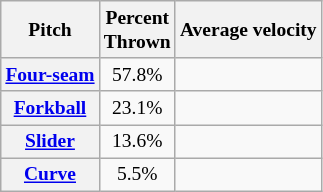<table class="wikitable floatleft" style="text-align:center; font-size:small;">
<tr>
<th>Pitch</th>
<th>Percent <br> Thrown</th>
<th>Average velocity</th>
</tr>
<tr>
<th><a href='#'>Four-seam</a></th>
<td>57.8%</td>
<td></td>
</tr>
<tr>
<th><a href='#'>Forkball</a></th>
<td>23.1%</td>
<td></td>
</tr>
<tr>
<th><a href='#'>Slider</a></th>
<td>13.6%</td>
<td></td>
</tr>
<tr>
<th><a href='#'>Curve</a></th>
<td>5.5%</td>
<td></td>
</tr>
</table>
